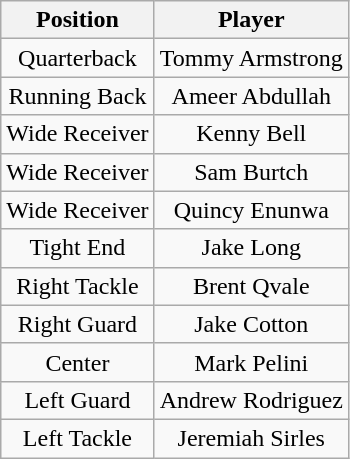<table class="wikitable" style="text-align: center;">
<tr>
<th>Position</th>
<th>Player</th>
</tr>
<tr>
<td>Quarterback</td>
<td>Tommy Armstrong</td>
</tr>
<tr>
<td>Running Back</td>
<td>Ameer Abdullah</td>
</tr>
<tr>
<td>Wide Receiver</td>
<td>Kenny Bell</td>
</tr>
<tr>
<td>Wide Receiver</td>
<td>Sam Burtch</td>
</tr>
<tr>
<td>Wide Receiver</td>
<td>Quincy Enunwa</td>
</tr>
<tr>
<td>Tight End</td>
<td>Jake Long</td>
</tr>
<tr>
<td>Right Tackle</td>
<td>Brent Qvale</td>
</tr>
<tr>
<td>Right Guard</td>
<td>Jake Cotton</td>
</tr>
<tr>
<td>Center</td>
<td>Mark Pelini</td>
</tr>
<tr>
<td>Left Guard</td>
<td>Andrew Rodriguez</td>
</tr>
<tr>
<td>Left Tackle</td>
<td>Jeremiah Sirles</td>
</tr>
</table>
